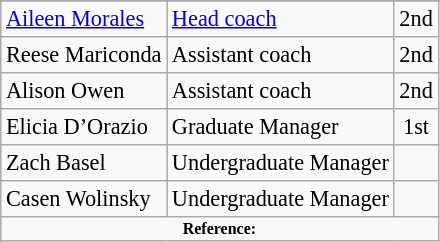<table class="wikitable" style="font-size:93%;">
<tr>
</tr>
<tr>
<td><a href='#'>Aileen Morales</a></td>
<td><a href='#'>Head coach</a></td>
<td align=center>2nd</td>
</tr>
<tr>
<td>Reese Mariconda</td>
<td>Assistant coach</td>
<td align=center>2nd</td>
</tr>
<tr>
<td>Alison Owen</td>
<td>Assistant coach</td>
<td align=center>2nd</td>
</tr>
<tr>
<td>Elicia D’Orazio</td>
<td>Graduate Manager</td>
<td align=center>1st</td>
</tr>
<tr>
<td>Zach Basel</td>
<td>Undergraduate Manager</td>
<td align=center></td>
</tr>
<tr>
<td>Casen Wolinsky</td>
<td>Undergraduate Manager</td>
<td align=center></td>
</tr>
<tr>
<td colspan="4"  style="font-size:8pt; text-align:center;"><strong>Reference:</strong></td>
</tr>
</table>
